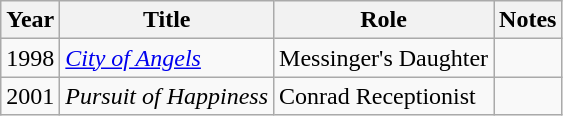<table class="wikitable sortable">
<tr>
<th>Year</th>
<th>Title</th>
<th>Role</th>
<th class="unsortable">Notes</th>
</tr>
<tr>
<td>1998</td>
<td><em><a href='#'>City of Angels</a></em></td>
<td>Messinger's Daughter</td>
<td></td>
</tr>
<tr>
<td>2001</td>
<td><em>Pursuit of Happiness</em></td>
<td>Conrad Receptionist</td>
<td></td>
</tr>
</table>
